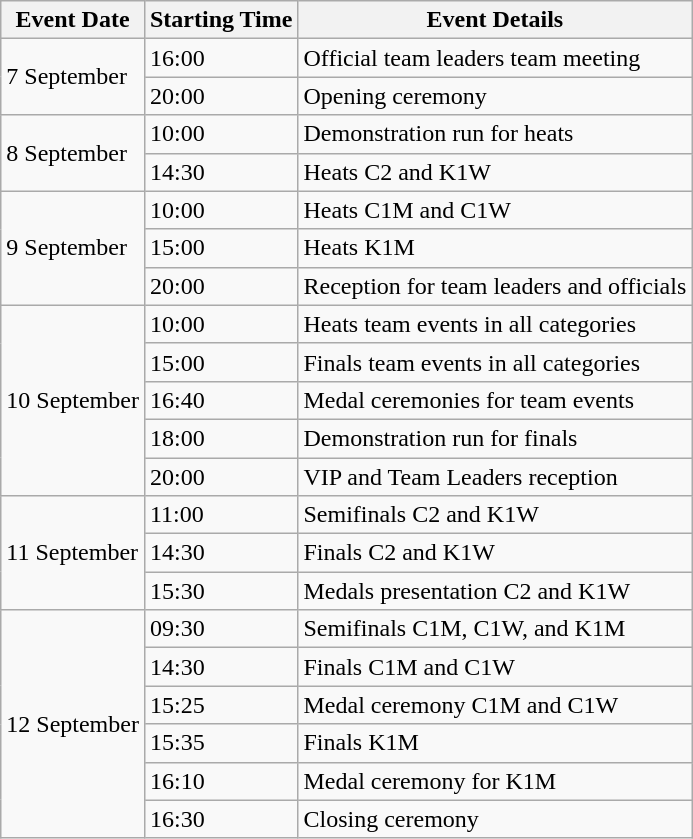<table class="wikitable">
<tr>
<th>Event Date</th>
<th>Starting Time</th>
<th>Event Details</th>
</tr>
<tr>
<td rowspan=2>7 September</td>
<td>16:00</td>
<td>Official team leaders team meeting</td>
</tr>
<tr>
<td>20:00</td>
<td>Opening ceremony</td>
</tr>
<tr>
<td rowspan=2>8 September</td>
<td>10:00</td>
<td>Demonstration run for heats</td>
</tr>
<tr>
<td>14:30</td>
<td>Heats C2 and K1W</td>
</tr>
<tr>
<td rowspan=3>9 September</td>
<td>10:00</td>
<td>Heats C1M and C1W</td>
</tr>
<tr>
<td>15:00</td>
<td>Heats K1M</td>
</tr>
<tr>
<td>20:00</td>
<td>Reception for team leaders and officials</td>
</tr>
<tr>
<td rowspan=5>10 September</td>
<td>10:00</td>
<td>Heats team events in all categories</td>
</tr>
<tr>
<td>15:00</td>
<td>Finals team events in all categories</td>
</tr>
<tr>
<td>16:40</td>
<td>Medal ceremonies for team events</td>
</tr>
<tr>
<td>18:00</td>
<td>Demonstration run for finals</td>
</tr>
<tr>
<td>20:00</td>
<td>VIP and Team Leaders reception</td>
</tr>
<tr>
<td rowspan=3>11 September</td>
<td>11:00</td>
<td>Semifinals C2 and K1W</td>
</tr>
<tr>
<td>14:30</td>
<td>Finals C2 and K1W</td>
</tr>
<tr>
<td>15:30</td>
<td>Medals presentation C2 and K1W</td>
</tr>
<tr>
<td rowspan=6>12 September</td>
<td>09:30</td>
<td>Semifinals C1M, C1W, and K1M</td>
</tr>
<tr>
<td>14:30</td>
<td>Finals C1M and C1W</td>
</tr>
<tr>
<td>15:25</td>
<td>Medal ceremony C1M and C1W</td>
</tr>
<tr>
<td>15:35</td>
<td>Finals K1M</td>
</tr>
<tr>
<td>16:10</td>
<td>Medal ceremony for K1M</td>
</tr>
<tr>
<td>16:30</td>
<td>Closing ceremony</td>
</tr>
</table>
